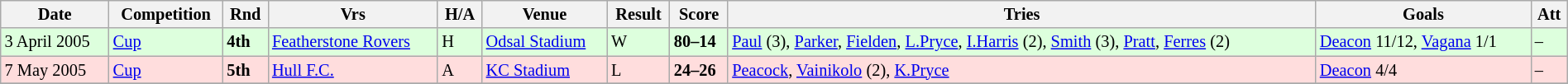<table class="wikitable" style="font-size:85%;" width="100%">
<tr>
<th>Date</th>
<th>Competition</th>
<th>Rnd</th>
<th>Vrs</th>
<th>H/A</th>
<th>Venue</th>
<th>Result</th>
<th>Score</th>
<th>Tries</th>
<th>Goals</th>
<th>Att</th>
</tr>
<tr style="background:#ddffdd;" width=20|>
<td>3 April 2005</td>
<td><a href='#'>Cup</a></td>
<td><strong>4th</strong></td>
<td><a href='#'>Featherstone Rovers</a></td>
<td>H</td>
<td><a href='#'>Odsal Stadium</a></td>
<td>W</td>
<td><strong>80–14</strong></td>
<td><a href='#'>Paul</a> (3), <a href='#'>Parker</a>, <a href='#'>Fielden</a>, <a href='#'>L.Pryce</a>, <a href='#'>I.Harris</a> (2), <a href='#'>Smith</a> (3), <a href='#'>Pratt</a>, <a href='#'>Ferres</a> (2)</td>
<td><a href='#'>Deacon</a> 11/12, <a href='#'>Vagana</a> 1/1</td>
<td>–</td>
</tr>
<tr style="background:#ffdddd;" width=20|>
<td>7 May 2005</td>
<td><a href='#'>Cup</a></td>
<td><strong>5th</strong></td>
<td><a href='#'>Hull F.C.</a></td>
<td>A</td>
<td><a href='#'>KC Stadium</a></td>
<td>L</td>
<td><strong>24–26</strong></td>
<td><a href='#'>Peacock</a>, <a href='#'>Vainikolo</a> (2), <a href='#'>K.Pryce</a></td>
<td><a href='#'>Deacon</a> 4/4</td>
<td>–</td>
</tr>
<tr>
</tr>
</table>
